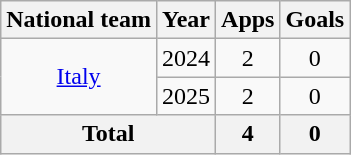<table class=wikitable style=text-align:center>
<tr>
<th>National team</th>
<th>Year</th>
<th>Apps</th>
<th>Goals</th>
</tr>
<tr>
<td rowspan="2"><a href='#'>Italy</a></td>
<td>2024</td>
<td>2</td>
<td>0</td>
</tr>
<tr>
<td>2025</td>
<td>2</td>
<td>0</td>
</tr>
<tr>
<th colspan="2">Total</th>
<th>4</th>
<th>0</th>
</tr>
</table>
